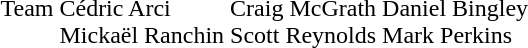<table>
<tr>
<td>Team</td>
<td nowrap><br>Cédric Arci<br>Mickaël Ranchin</td>
<td nowrap><br>Craig McGrath<br>Scott Reynolds</td>
<td nowrap><br>Daniel Bingley<br>Mark Perkins</td>
</tr>
</table>
